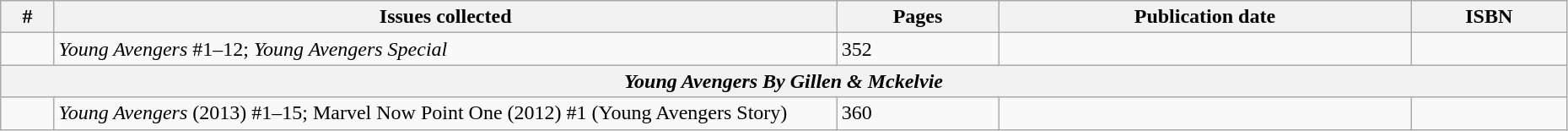<table class="wikitable sortable" width=98%>
<tr>
<th class="unsortable">#</th>
<th class="unsortable" width="50%">Issues collected</th>
<th>Pages</th>
<th>Publication date</th>
<th class="unsortable">ISBN</th>
</tr>
<tr>
<td></td>
<td><em>Young Avengers</em> #1–12; <em>Young Avengers Special</em></td>
<td>352</td>
<td></td>
<td></td>
</tr>
<tr>
<th colspan="5"><strong><em>Young Avengers By Gillen & Mckelvie</em></strong></th>
</tr>
<tr>
<td></td>
<td><em>Young Avengers</em> (2013) #1–15; Marvel Now Point One (2012) #1 (Young Avengers Story)</td>
<td>360</td>
<td></td>
<td></td>
</tr>
</table>
